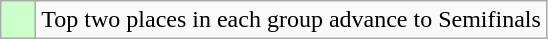<table class="wikitable">
<tr>
<td style="background:#cfc;">    </td>
<td>Top two places in each group advance to Semifinals</td>
</tr>
</table>
